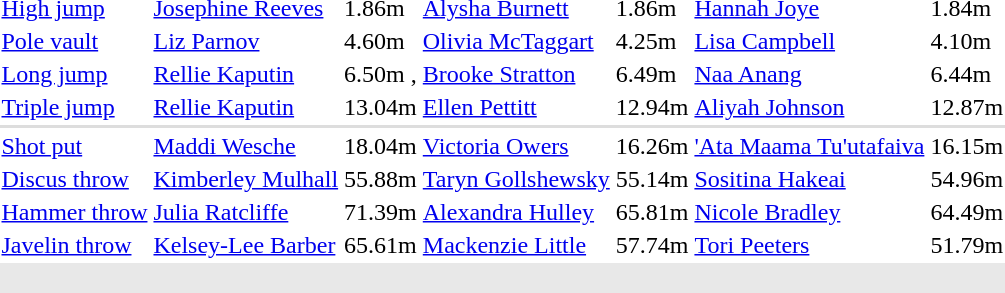<table>
<tr>
<td><a href='#'>High jump</a></td>
<td align=left><a href='#'>Josephine Reeves</a> <br> </td>
<td>1.86m </td>
<td align=left><a href='#'>Alysha Burnett</a> <br> </td>
<td>1.86m </td>
<td align=left><a href='#'>Hannah Joye</a> <br> </td>
<td>1.84m</td>
</tr>
<tr>
<td><a href='#'>Pole vault</a></td>
<td align=left><a href='#'>Liz Parnov</a> <br> </td>
<td>4.60m</td>
<td align=left><a href='#'>Olivia McTaggart</a> <br> </td>
<td>4.25m</td>
<td align=left><a href='#'>Lisa Campbell</a> <br> </td>
<td>4.10m</td>
</tr>
<tr>
<td><a href='#'>Long jump</a></td>
<td align=left><a href='#'>Rellie Kaputin</a> <br> </td>
<td>6.50m , </td>
<td align=left><a href='#'>Brooke Stratton</a> <br> </td>
<td>6.49m</td>
<td align=left><a href='#'>Naa Anang</a> <br> </td>
<td>6.44m</td>
</tr>
<tr>
<td><a href='#'>Triple jump</a></td>
<td align=left><a href='#'>Rellie Kaputin</a> <br> </td>
<td>13.04m</td>
<td align=left><a href='#'>Ellen Pettitt</a> <br> </td>
<td>12.94m</td>
<td align=left><a href='#'>Aliyah Johnson</a> <br> </td>
<td>12.87m</td>
</tr>
<tr bgcolor=#DDDDDD>
<td colspan=8></td>
</tr>
<tr>
<td><a href='#'>Shot put</a></td>
<td align=left><a href='#'>Maddi Wesche</a> <br> </td>
<td>18.04m </td>
<td align=left><a href='#'>Victoria Owers</a> <br> </td>
<td>16.26m</td>
<td align=left><a href='#'>'Ata Maama Tu'utafaiva</a> <br> </td>
<td>16.15m</td>
</tr>
<tr>
<td><a href='#'>Discus throw</a></td>
<td align=left><a href='#'>Kimberley Mulhall</a> <br> </td>
<td>55.88m</td>
<td align=left><a href='#'>Taryn Gollshewsky</a> <br> </td>
<td>55.14m</td>
<td align=left><a href='#'>Sositina Hakeai</a> <br> </td>
<td>54.96m</td>
</tr>
<tr>
<td><a href='#'>Hammer throw</a></td>
<td align=left><a href='#'>Julia Ratcliffe</a> <br> </td>
<td>71.39m </td>
<td align=left><a href='#'>Alexandra Hulley</a> <br> </td>
<td>65.81m</td>
<td align=left><a href='#'>Nicole Bradley</a> <br> </td>
<td>64.49m</td>
</tr>
<tr>
<td><a href='#'>Javelin throw</a></td>
<td align=left><a href='#'>Kelsey-Lee Barber</a> <br> </td>
<td>65.61m </td>
<td align=left><a href='#'>Mackenzie Little</a> <br> </td>
<td>57.74m</td>
<td align=left><a href='#'>Tori Peeters</a> <br> </td>
<td>51.79m</td>
</tr>
<tr style="background:#e8e8e8;">
<td colspan=7><br></td>
</tr>
</table>
